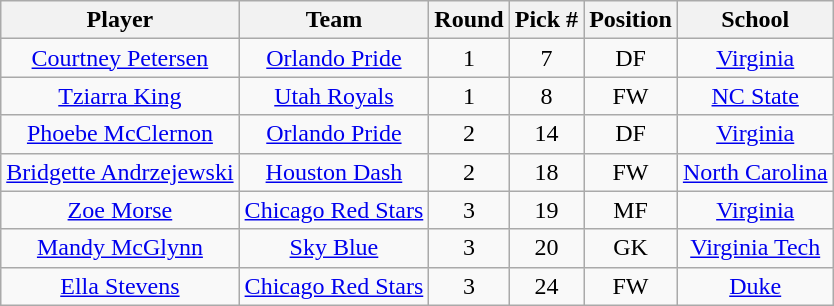<table class="wikitable sortable" style="text-align: center;">
<tr>
<th>Player</th>
<th>Team</th>
<th>Round</th>
<th>Pick #</th>
<th>Position</th>
<th>School</th>
</tr>
<tr>
<td><a href='#'>Courtney Petersen</a></td>
<td><a href='#'>Orlando Pride</a></td>
<td>1</td>
<td>7</td>
<td>DF</td>
<td><a href='#'>Virginia</a></td>
</tr>
<tr>
<td><a href='#'>Tziarra King</a></td>
<td><a href='#'>Utah Royals</a></td>
<td>1</td>
<td>8</td>
<td>FW</td>
<td><a href='#'>NC State</a></td>
</tr>
<tr>
<td><a href='#'>Phoebe McClernon</a></td>
<td><a href='#'>Orlando Pride</a></td>
<td>2</td>
<td>14</td>
<td>DF</td>
<td><a href='#'>Virginia</a></td>
</tr>
<tr>
<td><a href='#'>Bridgette Andrzejewski</a></td>
<td><a href='#'>Houston Dash</a></td>
<td>2</td>
<td>18</td>
<td>FW</td>
<td><a href='#'>North Carolina</a></td>
</tr>
<tr>
<td><a href='#'>Zoe Morse</a></td>
<td><a href='#'>Chicago Red Stars</a></td>
<td>3</td>
<td>19</td>
<td>MF</td>
<td><a href='#'>Virginia</a></td>
</tr>
<tr>
<td><a href='#'>Mandy McGlynn</a></td>
<td><a href='#'>Sky Blue</a></td>
<td>3</td>
<td>20</td>
<td>GK</td>
<td><a href='#'>Virginia Tech</a></td>
</tr>
<tr>
<td><a href='#'>Ella Stevens</a></td>
<td><a href='#'>Chicago Red Stars</a></td>
<td>3</td>
<td>24</td>
<td>FW</td>
<td><a href='#'>Duke</a></td>
</tr>
</table>
